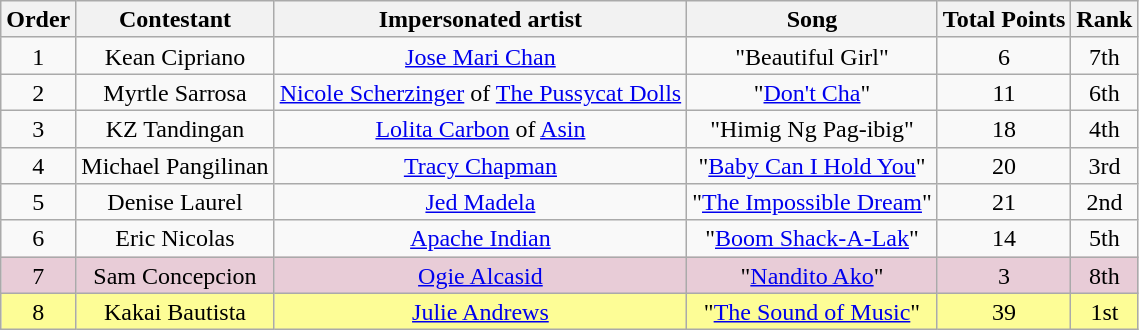<table class="wikitable" style="text-align:center; line-height:17px; width:auto;">
<tr>
<th>Order</th>
<th>Contestant</th>
<th>Impersonated artist</th>
<th>Song</th>
<th>Total Points</th>
<th>Rank</th>
</tr>
<tr>
<td>1</td>
<td>Kean Cipriano</td>
<td><a href='#'>Jose Mari Chan</a></td>
<td>"Beautiful Girl"</td>
<td>6</td>
<td>7th</td>
</tr>
<tr>
<td>2</td>
<td>Myrtle Sarrosa</td>
<td><a href='#'>Nicole Scherzinger</a> of <a href='#'>The Pussycat Dolls</a></td>
<td>"<a href='#'>Don't Cha</a>"</td>
<td>11</td>
<td>6th</td>
</tr>
<tr>
<td>3</td>
<td>KZ Tandingan</td>
<td><a href='#'>Lolita Carbon</a> of <a href='#'>Asin</a></td>
<td>"Himig Ng Pag-ibig"</td>
<td>18</td>
<td>4th</td>
</tr>
<tr>
<td>4</td>
<td>Michael Pangilinan</td>
<td><a href='#'>Tracy Chapman</a></td>
<td>"<a href='#'>Baby Can I Hold You</a>"</td>
<td>20</td>
<td>3rd</td>
</tr>
<tr>
<td>5</td>
<td>Denise Laurel</td>
<td><a href='#'>Jed Madela</a></td>
<td>"<a href='#'>The Impossible Dream</a>"</td>
<td>21</td>
<td>2nd</td>
</tr>
<tr>
<td>6</td>
<td>Eric Nicolas</td>
<td><a href='#'>Apache Indian</a></td>
<td>"<a href='#'>Boom Shack-A-Lak</a>"</td>
<td>14</td>
<td>5th</td>
</tr>
<tr>
<td style="background:#E8CCD7;">7</td>
<td style="background:#E8CCD7;">Sam Concepcion</td>
<td style="background:#E8CCD7;"><a href='#'>Ogie Alcasid</a></td>
<td style="background:#E8CCD7;">"<a href='#'>Nandito Ako</a>"</td>
<td style="background:#E8CCD7;">3</td>
<td style="background:#E8CCD7;">8th</td>
</tr>
<tr>
<td style="background:#FDFD96;">8</td>
<td style="background:#FDFD96;">Kakai Bautista</td>
<td style="background:#FDFD96;"><a href='#'>Julie Andrews</a></td>
<td style="background:#FDFD96;">"<a href='#'>The Sound of Music</a>"</td>
<td style="background:#FDFD96;">39</td>
<td style="background:#FDFD96;">1st</td>
</tr>
</table>
